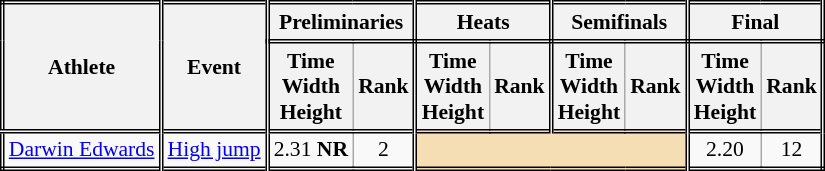<table class=wikitable style="font-size:90%; border: double;">
<tr>
<th rowspan="2" style="border-right:double">Athlete</th>
<th rowspan="2" style="border-right:double">Event</th>
<th colspan="2" style="border-right:double; border-bottom:double;">Preliminaries</th>
<th colspan="2" style="border-right:double; border-bottom:double;">Heats</th>
<th colspan="2" style="border-right:double; border-bottom:double;">Semifinals</th>
<th colspan="2" style="border-right:double; border-bottom:double;">Final</th>
</tr>
<tr>
<th>Time<br>Width<br>Height</th>
<th style="border-right:double">Rank</th>
<th>Time<br>Width<br>Height</th>
<th style="border-right:double">Rank</th>
<th>Time<br>Width<br>Height</th>
<th style="border-right:double">Rank</th>
<th>Time<br>Width<br>Height</th>
<th style="border-right:double">Rank</th>
</tr>
<tr style="border-top: double;">
<td style="border-right:double"><a href='#'>Darwin Edwards</a></td>
<td style="border-right:double"><a href='#'>High jump</a></td>
<td align=center>2.31 <strong>NR</strong></td>
<td align=center style="border-right:double">2</td>
<td style="border-right:double" colspan= 4 bgcolor="wheat"></td>
<td align=center>2.20</td>
<td align=center>12</td>
</tr>
</table>
